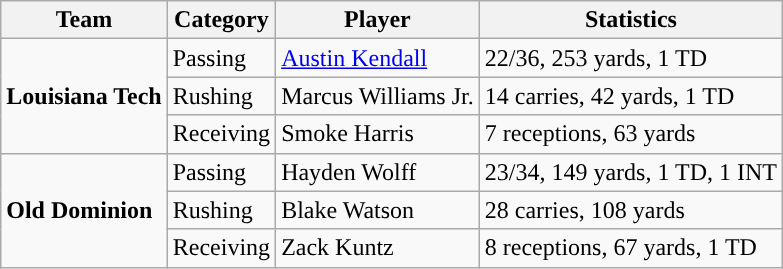<table class="wikitable" style="float: left;">
<tr>
<th>Team</th>
<th>Category</th>
<th>Player</th>
<th>Statistics</th>
</tr>
<tr>
<td rowspan=3><strong>Louisiana Tech</strong></td>
<td>Passing</td>
<td><a href='#'>Austin Kendall</a></td>
<td>22/36, 253 yards, 1 TD</td>
</tr>
<tr>
<td>Rushing</td>
<td>Marcus Williams Jr.</td>
<td>14 carries, 42 yards, 1 TD</td>
</tr>
<tr>
<td>Receiving</td>
<td>Smoke Harris</td>
<td>7 receptions, 63 yards</td>
</tr>
<tr>
<td rowspan=3><strong>Old Dominion</strong></td>
<td>Passing</td>
<td>Hayden Wolff</td>
<td>23/34, 149 yards, 1 TD, 1 INT</td>
</tr>
<tr>
<td>Rushing</td>
<td>Blake Watson</td>
<td>28 carries, 108 yards</td>
</tr>
<tr>
<td>Receiving</td>
<td>Zack Kuntz</td>
<td>8 receptions, 67 yards, 1 TD</td>
</tr>
</table>
